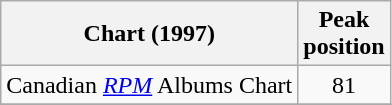<table class="wikitable sortable">
<tr>
<th align="left">Chart (1997)</th>
<th align="center">Peak<br>position</th>
</tr>
<tr>
<td align="left">Canadian <em><a href='#'>RPM</a></em> Albums Chart</td>
<td align="center">81</td>
</tr>
<tr>
</tr>
</table>
